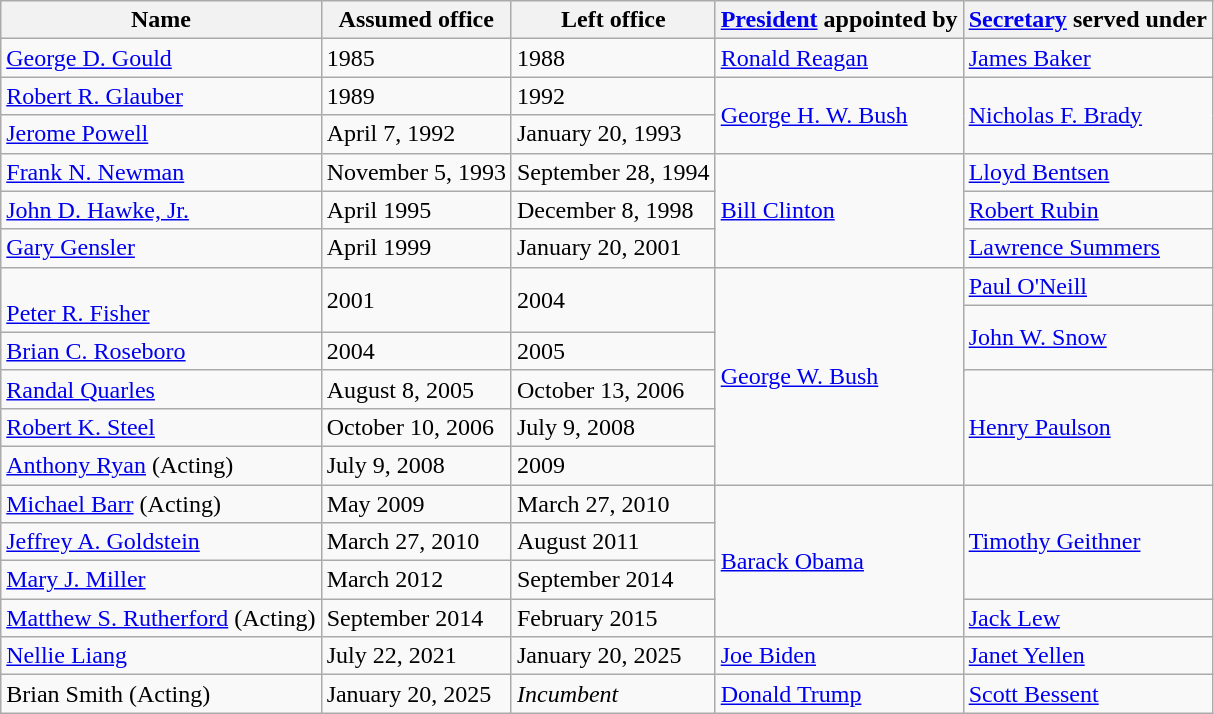<table class="wikitable">
<tr>
<th>Name</th>
<th>Assumed office</th>
<th>Left office</th>
<th><a href='#'>President</a> appointed by</th>
<th><a href='#'>Secretary</a> served under</th>
</tr>
<tr>
<td><a href='#'>George D. Gould</a></td>
<td>1985</td>
<td>1988</td>
<td rowspan="1"><a href='#'>Ronald Reagan</a></td>
<td rowspan="1"><a href='#'>James Baker</a></td>
</tr>
<tr>
<td><a href='#'>Robert R. Glauber</a></td>
<td>1989</td>
<td>1992</td>
<td rowspan="2"><a href='#'>George H. W. Bush</a></td>
<td rowspan="2"><a href='#'>Nicholas F. Brady</a></td>
</tr>
<tr>
<td><a href='#'>Jerome Powell</a></td>
<td>April 7, 1992</td>
<td>January 20, 1993</td>
</tr>
<tr>
<td><a href='#'>Frank N. Newman</a></td>
<td>November 5, 1993</td>
<td>September 28, 1994</td>
<td rowspan="3"><a href='#'>Bill Clinton</a></td>
<td><a href='#'>Lloyd Bentsen</a></td>
</tr>
<tr>
<td><a href='#'>John D. Hawke, Jr.</a></td>
<td>April 1995</td>
<td>December 8, 1998</td>
<td><a href='#'>Robert Rubin</a></td>
</tr>
<tr>
<td><a href='#'>Gary Gensler</a></td>
<td>April 1999</td>
<td>January 20, 2001</td>
<td><a href='#'>Lawrence Summers</a></td>
</tr>
<tr>
<td rowspan="2"><br><a href='#'>Peter R. Fisher</a><br></td>
<td rowspan="2">2001</td>
<td rowspan="2">2004</td>
<td rowspan="7"><a href='#'>George W. Bush</a></td>
<td><a href='#'>Paul O'Neill</a></td>
</tr>
<tr>
<td rowspan="3"><a href='#'>John W. Snow</a></td>
</tr>
<tr>
<td><a href='#'>Brian C. Roseboro</a></td>
<td>2004</td>
<td>2005</td>
</tr>
<tr>
<td rowspan="2"><a href='#'>Randal Quarles</a></td>
<td rowspan="2">August 8, 2005</td>
<td rowspan="2">October 13, 2006</td>
</tr>
<tr>
<td rowspan="3"><a href='#'>Henry Paulson</a></td>
</tr>
<tr>
<td><a href='#'>Robert K. Steel</a></td>
<td>October 10, 2006</td>
<td>July 9, 2008</td>
</tr>
<tr>
<td><a href='#'>Anthony Ryan</a> (Acting)</td>
<td>July 9, 2008</td>
<td>2009</td>
</tr>
<tr>
<td><a href='#'>Michael Barr</a> (Acting)</td>
<td>May 2009</td>
<td>March 27, 2010</td>
<td rowspan="4"><a href='#'>Barack Obama</a></td>
<td rowspan="3"><a href='#'>Timothy Geithner</a></td>
</tr>
<tr>
<td><a href='#'>Jeffrey A. Goldstein</a></td>
<td>March 27, 2010</td>
<td>August 2011</td>
</tr>
<tr>
<td><a href='#'>Mary J. Miller</a></td>
<td>March 2012</td>
<td>September 2014</td>
</tr>
<tr>
<td><a href='#'>Matthew S. Rutherford</a> (Acting)</td>
<td>September 2014</td>
<td>February 2015</td>
<td><a href='#'>Jack Lew</a></td>
</tr>
<tr>
<td><a href='#'>Nellie Liang</a></td>
<td>July 22, 2021</td>
<td>January 20, 2025</td>
<td><a href='#'>Joe Biden</a></td>
<td><a href='#'>Janet Yellen</a></td>
</tr>
<tr>
<td>Brian Smith (Acting)</td>
<td>January 20, 2025</td>
<td><em>Incumbent</em></td>
<td><a href='#'>Donald Trump</a></td>
<td><a href='#'>Scott Bessent</a></td>
</tr>
</table>
